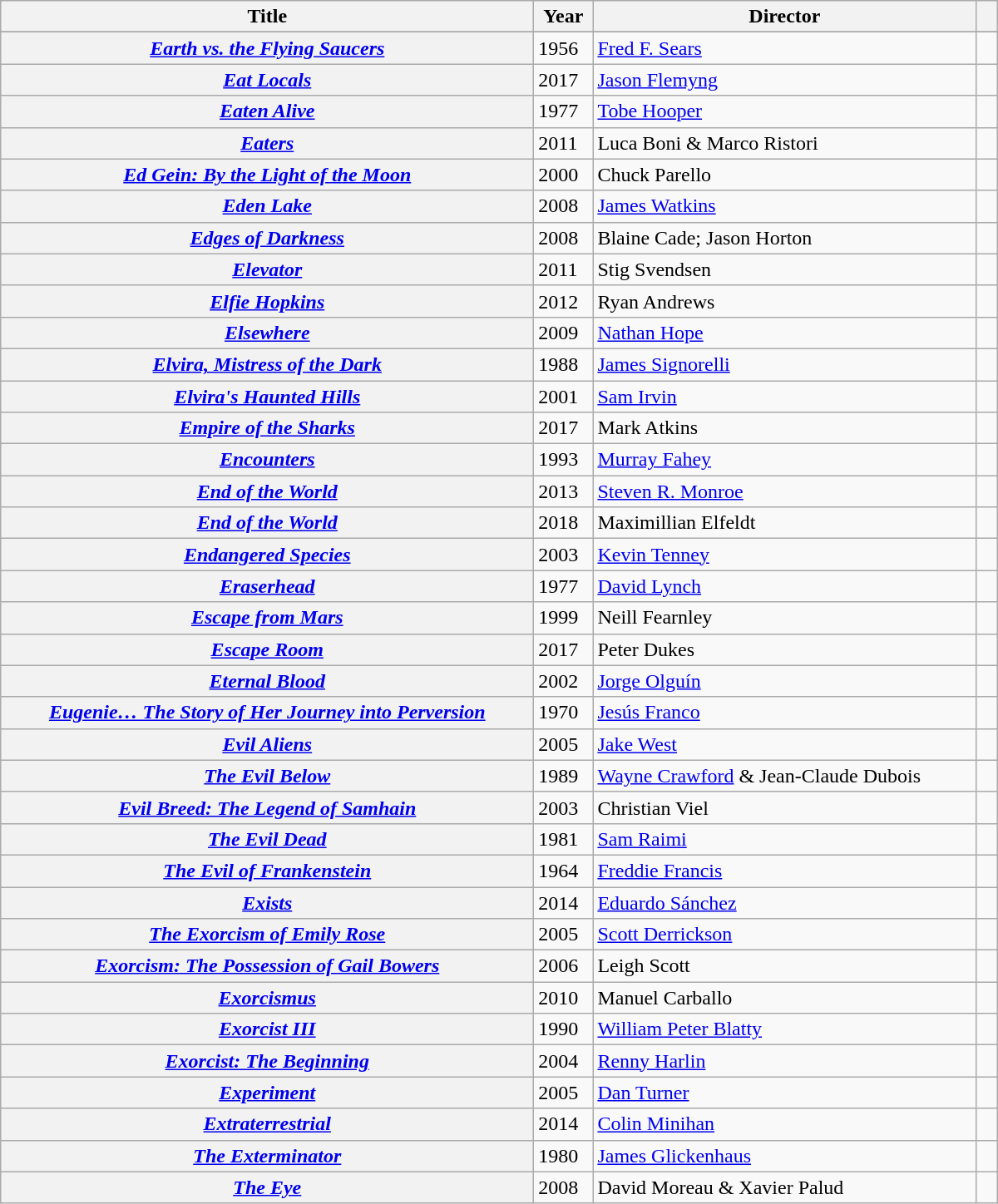<table style="width:800px;" class="wikitable plainrowheaders sortable">
<tr>
<th width="420" scope="col">Title</th>
<th width="40" scope="col">Year</th>
<th width="300" scope="col">Director</th>
<th scope="col"></th>
</tr>
<tr>
</tr>
<tr>
<th scope="row"><em><a href='#'>Earth vs. the Flying Saucers</a></em></th>
<td>1956</td>
<td><a href='#'>Fred F. Sears</a></td>
<td align="center"></td>
</tr>
<tr>
<th scope="row"><em><a href='#'>Eat Locals</a></em></th>
<td>2017</td>
<td><a href='#'>Jason Flemyng</a></td>
<td align="center"></td>
</tr>
<tr>
<th scope="row"><em><a href='#'>Eaten Alive</a></em></th>
<td>1977</td>
<td><a href='#'>Tobe Hooper</a></td>
<td></td>
</tr>
<tr>
<th scope="row"><em><a href='#'>Eaters</a></em></th>
<td>2011</td>
<td>Luca Boni & Marco Ristori</td>
<td></td>
</tr>
<tr>
<th scope="row"><em><a href='#'>Ed Gein: By the Light of the Moon</a></em></th>
<td>2000</td>
<td>Chuck Parello</td>
<td></td>
</tr>
<tr>
<th scope="row"><em><a href='#'>Eden Lake</a></em></th>
<td>2008</td>
<td><a href='#'>James Watkins</a></td>
<td align="center"></td>
</tr>
<tr>
<th scope="row"><em><a href='#'>Edges of Darkness</a></em></th>
<td>2008</td>
<td>Blaine Cade; Jason Horton</td>
<td></td>
</tr>
<tr>
<th scope="row"><em><a href='#'>Elevator</a></em></th>
<td>2011</td>
<td>Stig Svendsen</td>
<td></td>
</tr>
<tr>
<th scope="row"><em><a href='#'>Elfie Hopkins</a></em></th>
<td>2012</td>
<td>Ryan Andrews</td>
<td></td>
</tr>
<tr>
<th scope="row"><em><a href='#'>Elsewhere</a></em></th>
<td>2009</td>
<td><a href='#'>Nathan Hope</a></td>
<td></td>
</tr>
<tr>
<th scope="row"><em><a href='#'>Elvira, Mistress of the Dark</a></em></th>
<td>1988</td>
<td><a href='#'>James Signorelli</a></td>
<td></td>
</tr>
<tr>
<th scope="row"><em><a href='#'>Elvira's Haunted Hills</a></em></th>
<td>2001</td>
<td><a href='#'>Sam Irvin</a></td>
<td></td>
</tr>
<tr>
<th scope="row"><em><a href='#'>Empire of the Sharks</a></em></th>
<td>2017</td>
<td>Mark Atkins</td>
<td></td>
</tr>
<tr>
<th scope="row"><em><a href='#'>Encounters</a></em></th>
<td>1993</td>
<td><a href='#'>Murray Fahey</a></td>
<td></td>
</tr>
<tr>
<th scope="row"><em><a href='#'>End of the World</a></em></th>
<td>2013</td>
<td><a href='#'>Steven R. Monroe</a></td>
<td></td>
</tr>
<tr>
<th scope="row"><em><a href='#'>End of the World</a></em></th>
<td>2018</td>
<td>Maximillian Elfeldt</td>
<td></td>
</tr>
<tr>
<th scope="row"><em><a href='#'>Endangered Species</a></em></th>
<td>2003</td>
<td><a href='#'>Kevin Tenney</a></td>
<td></td>
</tr>
<tr>
<th scope="row"><em><a href='#'>Eraserhead</a></em></th>
<td>1977</td>
<td><a href='#'>David Lynch</a></td>
<td align="center"></td>
</tr>
<tr>
<th scope="row"><em><a href='#'>Escape from Mars</a></em></th>
<td>1999</td>
<td>Neill Fearnley</td>
<td></td>
</tr>
<tr>
<th scope="row"><em><a href='#'>Escape Room</a></em></th>
<td>2017</td>
<td>Peter Dukes</td>
<td></td>
</tr>
<tr>
<th scope="row"><em><a href='#'>Eternal Blood</a></em></th>
<td>2002</td>
<td><a href='#'>Jorge Olguín</a></td>
<td></td>
</tr>
<tr>
<th scope="row"><em><a href='#'>Eugenie… The Story of Her Journey into Perversion</a></em></th>
<td>1970</td>
<td><a href='#'>Jesús Franco</a></td>
<td align="center"></td>
</tr>
<tr>
<th scope="row"><em><a href='#'>Evil Aliens</a></em></th>
<td>2005</td>
<td><a href='#'>Jake West</a></td>
<td align="center"></td>
</tr>
<tr>
<th scope="row"><em><a href='#'>The Evil Below</a></em></th>
<td>1989</td>
<td><a href='#'>Wayne Crawford</a> & Jean-Claude Dubois</td>
<td align="center"></td>
</tr>
<tr>
<th scope="row"><em><a href='#'>Evil Breed: The Legend of Samhain</a></em></th>
<td>2003</td>
<td>Christian Viel</td>
<td></td>
</tr>
<tr>
<th scope="row"><em><a href='#'>The Evil Dead</a></em></th>
<td>1981</td>
<td><a href='#'>Sam Raimi</a></td>
<td align="center"></td>
</tr>
<tr>
<th scope="row"><em><a href='#'>The Evil of Frankenstein</a></em></th>
<td>1964</td>
<td><a href='#'>Freddie Francis</a></td>
<td></td>
</tr>
<tr>
<th scope="row"><em><a href='#'>Exists</a></em></th>
<td>2014</td>
<td><a href='#'>Eduardo Sánchez</a></td>
<td></td>
</tr>
<tr>
<th scope="row"><em><a href='#'>The Exorcism of Emily Rose</a></em></th>
<td>2005</td>
<td><a href='#'>Scott Derrickson</a></td>
<td></td>
</tr>
<tr>
<th scope="row"><em><a href='#'>Exorcism: The Possession of Gail Bowers</a></em></th>
<td>2006</td>
<td>Leigh Scott</td>
<td></td>
</tr>
<tr>
<th scope="row"><em><a href='#'>Exorcismus</a></em></th>
<td>2010</td>
<td>Manuel Carballo</td>
<td></td>
</tr>
<tr>
<th scope="row"><em><a href='#'>Exorcist III</a></em></th>
<td>1990</td>
<td><a href='#'>William Peter Blatty</a></td>
<td align="center"></td>
</tr>
<tr>
<th scope="row"><em><a href='#'>Exorcist: The Beginning</a></em></th>
<td>2004</td>
<td><a href='#'>Renny Harlin</a></td>
<td align="center"></td>
</tr>
<tr>
<th scope="row"><em><a href='#'>Experiment</a></em></th>
<td>2005</td>
<td><a href='#'>Dan Turner</a></td>
<td></td>
</tr>
<tr>
<th scope="row"><em><a href='#'>Extraterrestrial</a></em></th>
<td>2014</td>
<td><a href='#'>Colin Minihan</a></td>
<td align="center"></td>
</tr>
<tr>
<th scope="row"><em><a href='#'>The Exterminator</a></em></th>
<td>1980</td>
<td><a href='#'>James Glickenhaus</a></td>
<td></td>
</tr>
<tr>
<th scope="row"><em><a href='#'>The Eye</a></em></th>
<td>2008</td>
<td>David Moreau & Xavier Palud</td>
<td></td>
</tr>
</table>
